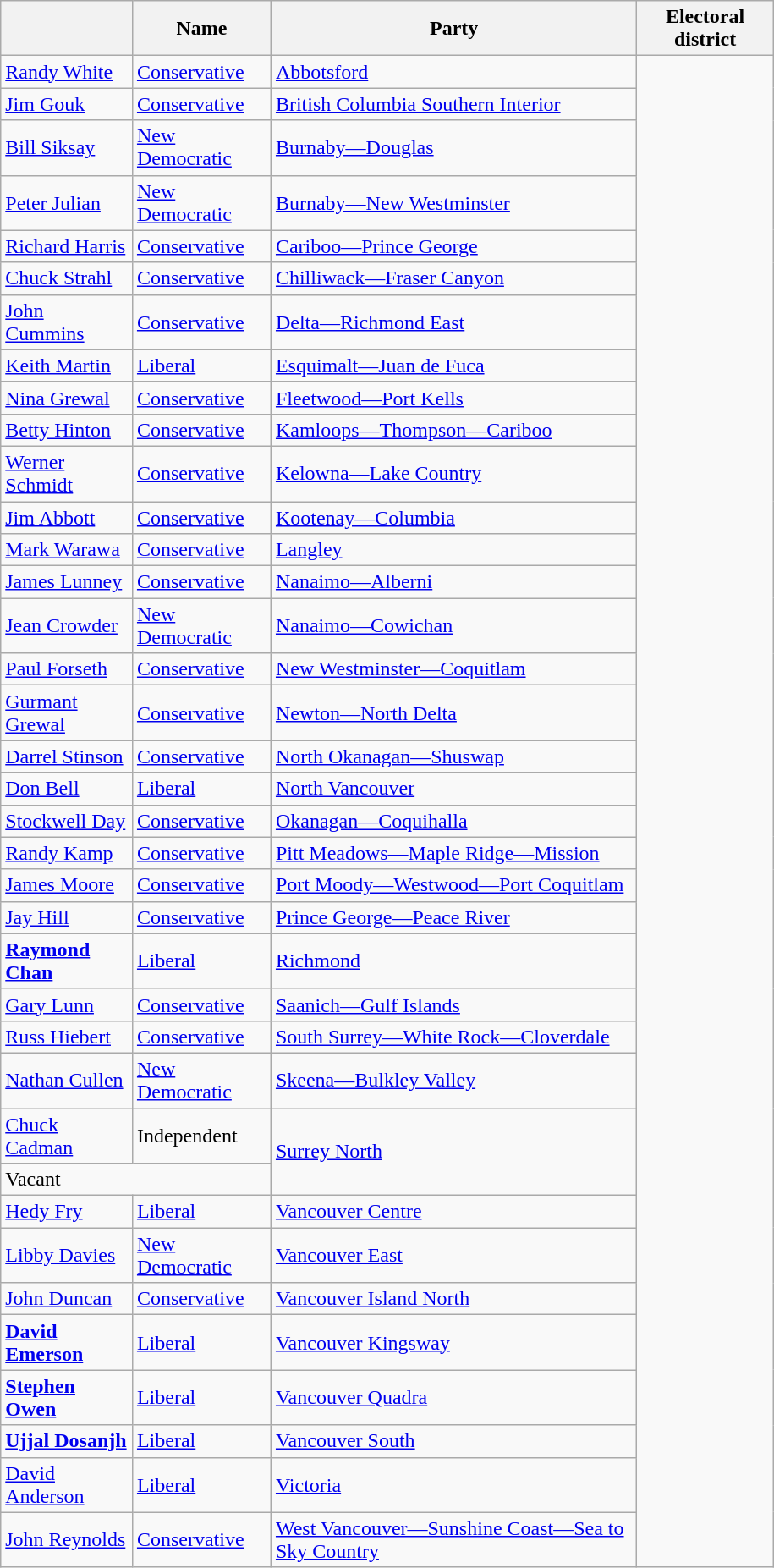<table class="wikitable" width="610">
<tr>
<th></th>
<th>Name</th>
<th>Party</th>
<th>Electoral district</th>
</tr>
<tr>
<td><a href='#'>Randy White</a></td>
<td><a href='#'>Conservative</a></td>
<td><a href='#'>Abbotsford</a></td>
</tr>
<tr>
<td><a href='#'>Jim Gouk</a></td>
<td><a href='#'>Conservative</a></td>
<td><a href='#'>British Columbia Southern Interior</a></td>
</tr>
<tr>
<td><a href='#'>Bill Siksay</a></td>
<td><a href='#'>New Democratic</a></td>
<td><a href='#'>Burnaby—Douglas</a></td>
</tr>
<tr>
<td><a href='#'>Peter Julian</a></td>
<td><a href='#'>New Democratic</a></td>
<td><a href='#'>Burnaby—New Westminster</a></td>
</tr>
<tr>
<td><a href='#'>Richard Harris</a></td>
<td><a href='#'>Conservative</a></td>
<td><a href='#'>Cariboo—Prince George</a></td>
</tr>
<tr>
<td><a href='#'>Chuck Strahl</a></td>
<td><a href='#'>Conservative</a></td>
<td><a href='#'>Chilliwack—Fraser Canyon</a></td>
</tr>
<tr>
<td><a href='#'>John Cummins</a></td>
<td><a href='#'>Conservative</a></td>
<td><a href='#'>Delta—Richmond East</a></td>
</tr>
<tr>
<td><a href='#'>Keith Martin</a></td>
<td><a href='#'>Liberal</a></td>
<td><a href='#'>Esquimalt—Juan de Fuca</a></td>
</tr>
<tr>
<td><a href='#'>Nina Grewal</a></td>
<td><a href='#'>Conservative</a></td>
<td><a href='#'>Fleetwood—Port Kells</a></td>
</tr>
<tr>
<td><a href='#'>Betty Hinton</a></td>
<td><a href='#'>Conservative</a></td>
<td><a href='#'>Kamloops—Thompson—Cariboo</a></td>
</tr>
<tr>
<td><a href='#'>Werner Schmidt</a></td>
<td><a href='#'>Conservative</a></td>
<td><a href='#'>Kelowna—Lake Country</a></td>
</tr>
<tr>
<td><a href='#'>Jim Abbott</a></td>
<td><a href='#'>Conservative</a></td>
<td><a href='#'>Kootenay—Columbia</a></td>
</tr>
<tr>
<td><a href='#'>Mark Warawa</a></td>
<td><a href='#'>Conservative</a></td>
<td><a href='#'>Langley</a></td>
</tr>
<tr>
<td><a href='#'>James Lunney</a></td>
<td><a href='#'>Conservative</a></td>
<td><a href='#'>Nanaimo—Alberni</a></td>
</tr>
<tr>
<td><a href='#'>Jean Crowder</a></td>
<td><a href='#'>New Democratic</a></td>
<td><a href='#'>Nanaimo—Cowichan</a></td>
</tr>
<tr>
<td><a href='#'>Paul Forseth</a></td>
<td><a href='#'>Conservative</a></td>
<td><a href='#'>New Westminster—Coquitlam</a></td>
</tr>
<tr>
<td><a href='#'>Gurmant Grewal</a></td>
<td><a href='#'>Conservative</a></td>
<td><a href='#'>Newton—North Delta</a></td>
</tr>
<tr>
<td><a href='#'>Darrel Stinson</a></td>
<td><a href='#'>Conservative</a></td>
<td><a href='#'>North Okanagan—Shuswap</a></td>
</tr>
<tr>
<td><a href='#'>Don Bell</a></td>
<td><a href='#'>Liberal</a></td>
<td><a href='#'>North Vancouver</a></td>
</tr>
<tr>
<td><a href='#'>Stockwell Day</a></td>
<td><a href='#'>Conservative</a></td>
<td><a href='#'>Okanagan—Coquihalla</a></td>
</tr>
<tr>
<td><a href='#'>Randy Kamp</a></td>
<td><a href='#'>Conservative</a></td>
<td><a href='#'>Pitt Meadows—Maple Ridge—Mission</a></td>
</tr>
<tr>
<td><a href='#'>James Moore</a></td>
<td><a href='#'>Conservative</a></td>
<td><a href='#'>Port Moody—Westwood—Port Coquitlam</a></td>
</tr>
<tr>
<td><a href='#'>Jay Hill</a></td>
<td><a href='#'>Conservative</a></td>
<td><a href='#'>Prince George—Peace River</a></td>
</tr>
<tr>
<td><strong><a href='#'>Raymond Chan</a></strong></td>
<td><a href='#'>Liberal</a></td>
<td><a href='#'>Richmond</a></td>
</tr>
<tr>
<td><a href='#'>Gary Lunn</a></td>
<td><a href='#'>Conservative</a></td>
<td><a href='#'>Saanich—Gulf Islands</a></td>
</tr>
<tr>
<td><a href='#'>Russ Hiebert</a></td>
<td><a href='#'>Conservative</a></td>
<td><a href='#'>South Surrey—White Rock—Cloverdale</a></td>
</tr>
<tr>
<td><a href='#'>Nathan Cullen</a></td>
<td><a href='#'>New Democratic</a></td>
<td><a href='#'>Skeena—Bulkley Valley</a></td>
</tr>
<tr>
<td><a href='#'>Chuck Cadman</a></td>
<td>Independent</td>
<td rowspan=2><a href='#'>Surrey North</a></td>
</tr>
<tr>
<td colspan=2>Vacant</td>
</tr>
<tr>
<td><a href='#'>Hedy Fry</a></td>
<td><a href='#'>Liberal</a></td>
<td><a href='#'>Vancouver Centre</a></td>
</tr>
<tr>
<td><a href='#'>Libby Davies</a></td>
<td><a href='#'>New Democratic</a></td>
<td><a href='#'>Vancouver East</a></td>
</tr>
<tr>
<td><a href='#'>John Duncan</a></td>
<td><a href='#'>Conservative</a></td>
<td><a href='#'>Vancouver Island North</a></td>
</tr>
<tr>
<td><strong><a href='#'>David Emerson</a></strong></td>
<td><a href='#'>Liberal</a></td>
<td><a href='#'>Vancouver Kingsway</a></td>
</tr>
<tr>
<td><strong><a href='#'>Stephen Owen</a></strong></td>
<td><a href='#'>Liberal</a></td>
<td><a href='#'>Vancouver Quadra</a></td>
</tr>
<tr>
<td><strong><a href='#'>Ujjal Dosanjh</a></strong></td>
<td><a href='#'>Liberal</a></td>
<td><a href='#'>Vancouver South</a></td>
</tr>
<tr>
<td><a href='#'>David Anderson</a></td>
<td><a href='#'>Liberal</a></td>
<td><a href='#'>Victoria</a></td>
</tr>
<tr>
<td><a href='#'>John Reynolds</a></td>
<td><a href='#'>Conservative</a></td>
<td><a href='#'>West Vancouver—Sunshine Coast—Sea to Sky Country</a></td>
</tr>
</table>
